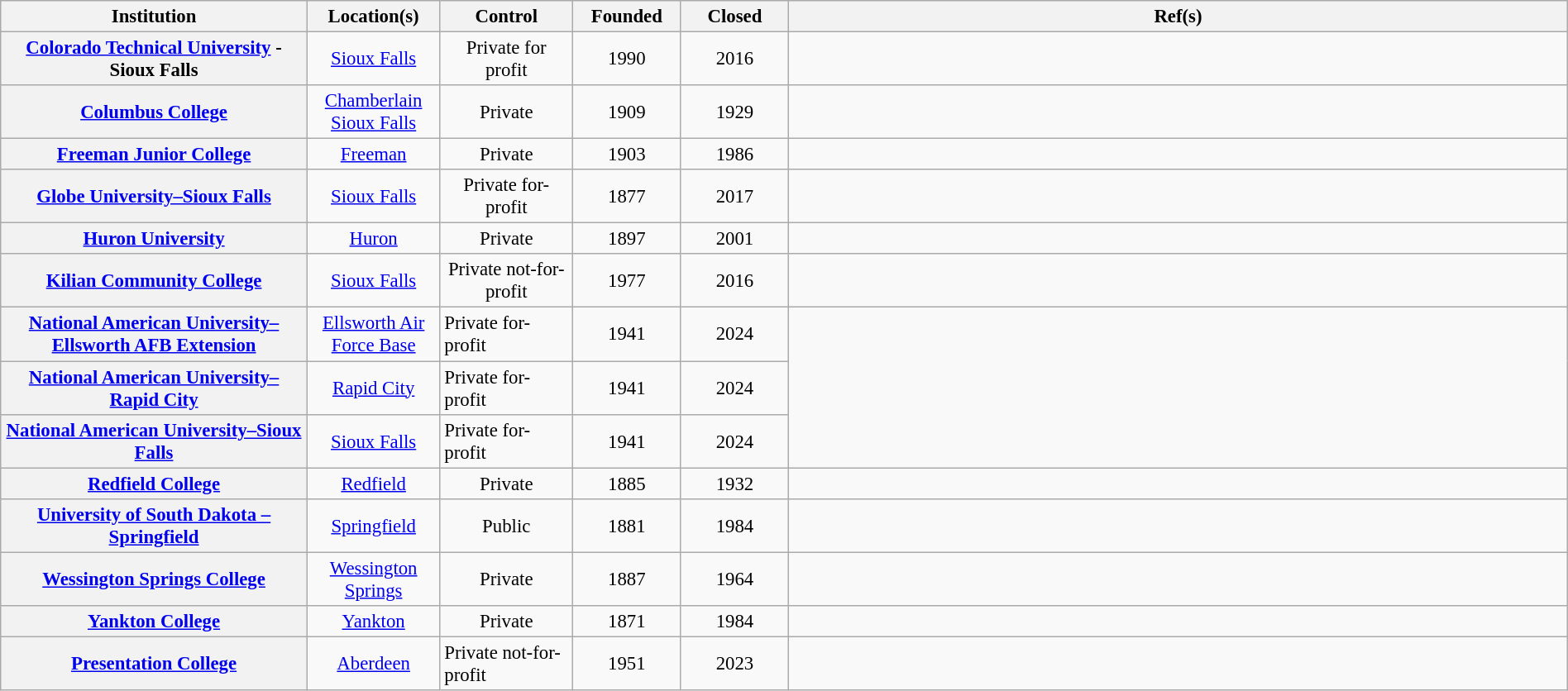<table class="wikitable sortable plainrowheaders" style="text-align:left; width:100%; font-size:95%">
<tr>
<th scope="col" width="240">Institution</th>
<th scope="col" width="100">Location(s)</th>
<th scope="col" width="100">Control</th>
<th scope="col" width="80">Founded</th>
<th scope="col" width="80">Closed</th>
<th scope="col" class="unsortable">Ref(s)</th>
</tr>
<tr>
<th scope="row"><a href='#'>Colorado Technical University</a> - Sioux Falls</th>
<td align="center"><a href='#'>Sioux Falls</a></td>
<td align="center">Private for profit</td>
<td align="center">1990</td>
<td align="center">2016</td>
<td align="center"></td>
</tr>
<tr>
<th scope="row"><a href='#'>Columbus College</a></th>
<td align="center"><a href='#'>Chamberlain</a><br><a href='#'>Sioux Falls</a></td>
<td align="center">Private</td>
<td align="center">1909</td>
<td align="center">1929</td>
<td align="center"></td>
</tr>
<tr>
<th scope="row"><a href='#'>Freeman Junior College</a></th>
<td align="center"><a href='#'>Freeman</a></td>
<td align="center">Private</td>
<td align="center">1903</td>
<td align="center">1986</td>
<td align="center"></td>
</tr>
<tr>
<th scope="row"><a href='#'>Globe University–Sioux Falls</a></th>
<td align="center"><a href='#'>Sioux Falls</a></td>
<td align="center">Private for-profit</td>
<td align="center">1877</td>
<td align="center">2017</td>
<td align="center"></td>
</tr>
<tr>
<th scope="row"><a href='#'>Huron University</a></th>
<td align="center"><a href='#'>Huron</a></td>
<td align="center">Private</td>
<td align="center">1897</td>
<td align="center">2001</td>
<td align="center"></td>
</tr>
<tr>
<th scope="row"><a href='#'>Kilian Community College</a></th>
<td align="center"><a href='#'>Sioux Falls</a></td>
<td align="center">Private not-for-profit</td>
<td align="center">1977</td>
<td align="center">2016</td>
<td align="center"></td>
</tr>
<tr>
<th scope="row"><a href='#'>National American University–Ellsworth AFB Extension</a></th>
<td align="center"><a href='#'>Ellsworth Air Force Base</a></td>
<td>Private for-profit</td>
<td align="center">1941</td>
<td align="center">2024 </td>
</tr>
<tr>
<th scope="row"><a href='#'>National American University–Rapid City</a></th>
<td align="center"><a href='#'>Rapid City</a></td>
<td>Private for-profit</td>
<td align="center">1941</td>
<td align="center">2024 </td>
</tr>
<tr>
<th scope="row"><a href='#'>National American University–Sioux Falls</a></th>
<td align="center"><a href='#'>Sioux Falls</a></td>
<td>Private for-profit</td>
<td align="center">1941</td>
<td align="center">2024 </td>
</tr>
<tr>
<th scope="row"><a href='#'>Redfield College</a></th>
<td align="center"><a href='#'>Redfield</a></td>
<td align="center">Private</td>
<td align="center">1885</td>
<td align="center">1932</td>
<td align="center"></td>
</tr>
<tr>
<th scope="row"><a href='#'>University of South Dakota – Springfield</a></th>
<td align="center"><a href='#'>Springfield</a></td>
<td align="center">Public</td>
<td align="center">1881</td>
<td align="center">1984</td>
<td align="center"></td>
</tr>
<tr>
<th scope="row"><a href='#'>Wessington Springs College</a></th>
<td align="center"><a href='#'>Wessington Springs</a></td>
<td align="center">Private</td>
<td align="center">1887</td>
<td align="center">1964</td>
<td align="center"></td>
</tr>
<tr>
<th scope="row"><a href='#'>Yankton College</a></th>
<td align="center"><a href='#'>Yankton</a></td>
<td align="center">Private</td>
<td align="center">1871</td>
<td align="center">1984</td>
<td align="center"></td>
</tr>
<tr>
<th scope="row"><a href='#'>Presentation College</a></th>
<td align="center"><a href='#'>Aberdeen</a></td>
<td>Private not-for-profit</td>
<td align="center">1951</td>
<td align="center">2023</td>
<td align="center"></td>
</tr>
</table>
